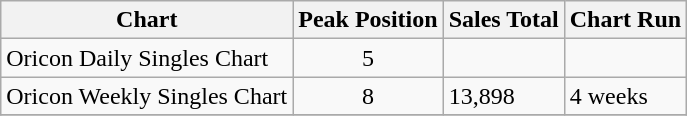<table class="wikitable">
<tr>
<th>Chart</th>
<th>Peak Position</th>
<th>Sales Total</th>
<th>Chart Run</th>
</tr>
<tr>
<td>Oricon Daily Singles Chart</td>
<td align="center">5</td>
<td></td>
<td></td>
</tr>
<tr>
<td>Oricon Weekly Singles Chart</td>
<td align="center">8</td>
<td>13,898</td>
<td>4 weeks</td>
</tr>
<tr>
</tr>
</table>
